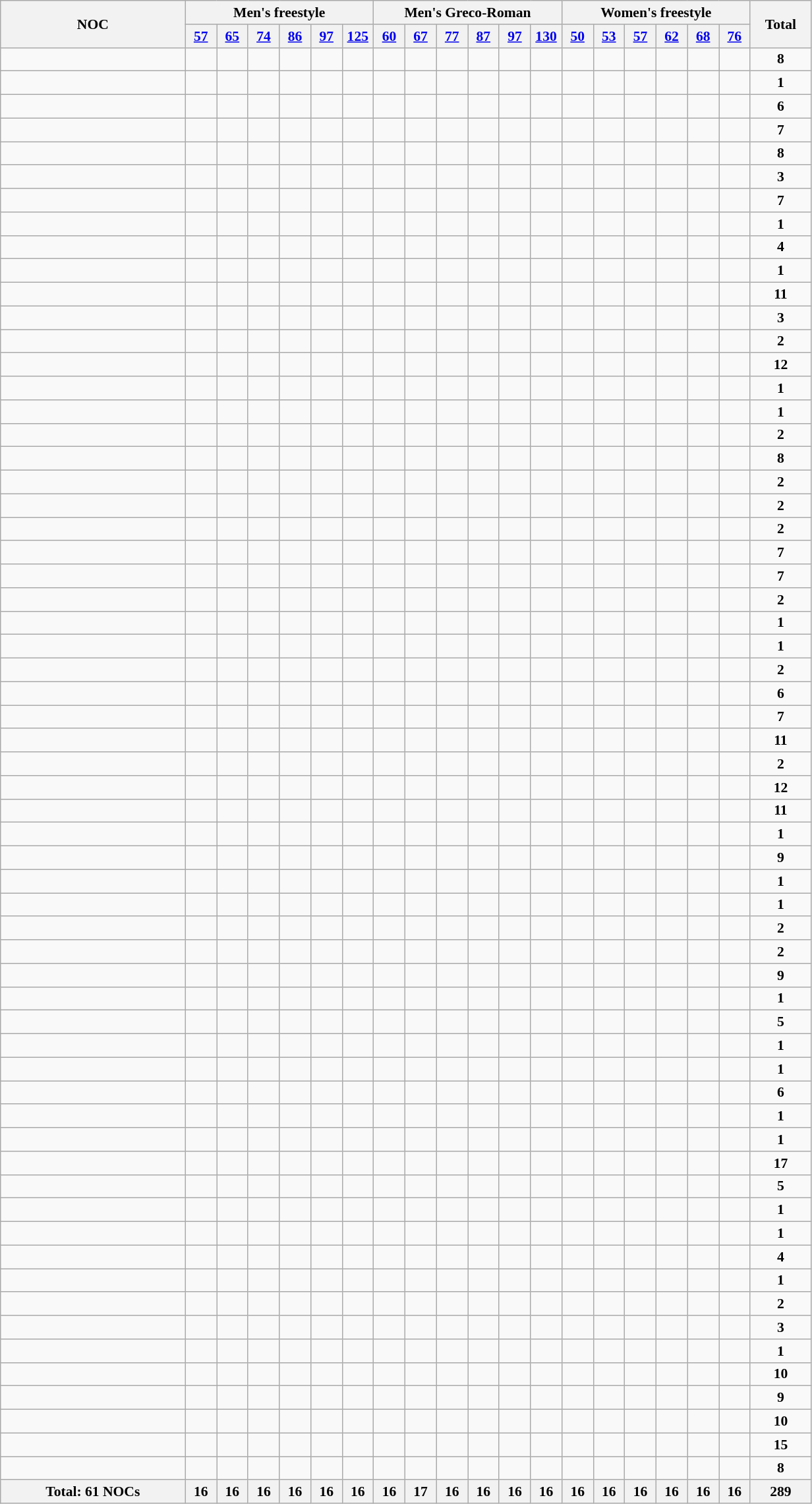<table class="wikitable" style="text-align:center; font-size:90%">
<tr>
<th rowspan="2" width=180 style="text-align:center;">NOC</th>
<th colspan="6">Men's freestyle</th>
<th colspan="6">Men's Greco-Roman</th>
<th colspan=6>Women's freestyle</th>
<th ! width=55 rowspan="2">Total</th>
</tr>
<tr>
<th width=25><a href='#'>57</a></th>
<th width=25><a href='#'>65</a></th>
<th width=25><a href='#'>74</a></th>
<th width=25><a href='#'>86</a></th>
<th width=25><a href='#'>97</a></th>
<th width=25><a href='#'>125</a></th>
<th width=25><a href='#'>60</a></th>
<th width=25><a href='#'>67</a></th>
<th width=25><a href='#'>77</a></th>
<th width=25><a href='#'>87</a></th>
<th width=25><a href='#'>97</a></th>
<th width=25><a href='#'>130</a></th>
<th width=25><a href='#'>50</a></th>
<th width=25><a href='#'>53</a></th>
<th width=25><a href='#'>57</a></th>
<th width=25><a href='#'>62</a></th>
<th width=25><a href='#'>68</a></th>
<th width=25><a href='#'>76</a></th>
</tr>
<tr>
<td align=left></td>
<td></td>
<td></td>
<td></td>
<td></td>
<td></td>
<td></td>
<td></td>
<td></td>
<td></td>
<td></td>
<td></td>
<td></td>
<td></td>
<td></td>
<td></td>
<td></td>
<td></td>
<td></td>
<td><strong>8</strong></td>
</tr>
<tr>
<td align=left></td>
<td></td>
<td></td>
<td></td>
<td></td>
<td></td>
<td></td>
<td></td>
<td></td>
<td></td>
<td></td>
<td></td>
<td></td>
<td></td>
<td></td>
<td></td>
<td></td>
<td></td>
<td></td>
<td><strong>1</strong></td>
</tr>
<tr>
<td align=left></td>
<td></td>
<td></td>
<td></td>
<td></td>
<td></td>
<td></td>
<td></td>
<td></td>
<td></td>
<td></td>
<td></td>
<td></td>
<td></td>
<td></td>
<td></td>
<td></td>
<td></td>
<td></td>
<td><strong>6</strong></td>
</tr>
<tr>
<td align=left></td>
<td></td>
<td></td>
<td></td>
<td></td>
<td></td>
<td></td>
<td></td>
<td></td>
<td></td>
<td></td>
<td></td>
<td></td>
<td></td>
<td></td>
<td></td>
<td></td>
<td></td>
<td></td>
<td><strong>7</strong></td>
</tr>
<tr>
<td align=left></td>
<td></td>
<td></td>
<td></td>
<td></td>
<td></td>
<td></td>
<td></td>
<td></td>
<td></td>
<td></td>
<td></td>
<td></td>
<td></td>
<td></td>
<td></td>
<td></td>
<td></td>
<td></td>
<td><strong>8</strong></td>
</tr>
<tr>
<td align=left></td>
<td></td>
<td></td>
<td></td>
<td></td>
<td></td>
<td></td>
<td></td>
<td></td>
<td></td>
<td></td>
<td></td>
<td></td>
<td></td>
<td></td>
<td></td>
<td></td>
<td></td>
<td></td>
<td><strong>3</strong></td>
</tr>
<tr>
<td align=left></td>
<td></td>
<td></td>
<td></td>
<td></td>
<td></td>
<td></td>
<td></td>
<td></td>
<td></td>
<td></td>
<td></td>
<td></td>
<td></td>
<td></td>
<td></td>
<td></td>
<td></td>
<td></td>
<td><strong>7</strong></td>
</tr>
<tr>
<td align=left></td>
<td></td>
<td></td>
<td></td>
<td></td>
<td></td>
<td></td>
<td></td>
<td></td>
<td></td>
<td></td>
<td></td>
<td></td>
<td></td>
<td></td>
<td></td>
<td></td>
<td></td>
<td></td>
<td><strong>1</strong></td>
</tr>
<tr>
<td align=left></td>
<td></td>
<td></td>
<td></td>
<td></td>
<td></td>
<td></td>
<td></td>
<td></td>
<td></td>
<td></td>
<td></td>
<td></td>
<td></td>
<td></td>
<td></td>
<td></td>
<td></td>
<td></td>
<td><strong>4</strong></td>
</tr>
<tr>
<td align=left></td>
<td></td>
<td></td>
<td></td>
<td></td>
<td></td>
<td></td>
<td></td>
<td></td>
<td></td>
<td></td>
<td></td>
<td></td>
<td></td>
<td></td>
<td></td>
<td></td>
<td></td>
<td></td>
<td><strong>1</strong></td>
</tr>
<tr>
<td align=left></td>
<td></td>
<td></td>
<td></td>
<td></td>
<td></td>
<td></td>
<td></td>
<td></td>
<td></td>
<td></td>
<td></td>
<td></td>
<td></td>
<td></td>
<td></td>
<td></td>
<td></td>
<td></td>
<td><strong>11</strong></td>
</tr>
<tr>
<td align=left></td>
<td></td>
<td></td>
<td></td>
<td></td>
<td></td>
<td></td>
<td></td>
<td></td>
<td></td>
<td></td>
<td></td>
<td></td>
<td></td>
<td></td>
<td></td>
<td></td>
<td></td>
<td></td>
<td><strong>3</strong></td>
</tr>
<tr>
<td align=left></td>
<td></td>
<td></td>
<td></td>
<td></td>
<td></td>
<td></td>
<td></td>
<td></td>
<td></td>
<td></td>
<td></td>
<td></td>
<td></td>
<td></td>
<td></td>
<td></td>
<td></td>
<td></td>
<td><strong>2</strong></td>
</tr>
<tr>
<td align=left></td>
<td></td>
<td></td>
<td></td>
<td></td>
<td></td>
<td></td>
<td></td>
<td></td>
<td></td>
<td></td>
<td></td>
<td></td>
<td></td>
<td></td>
<td></td>
<td></td>
<td></td>
<td></td>
<td><strong>12</strong></td>
</tr>
<tr>
<td align=left></td>
<td></td>
<td></td>
<td></td>
<td></td>
<td></td>
<td></td>
<td></td>
<td></td>
<td></td>
<td></td>
<td></td>
<td></td>
<td></td>
<td></td>
<td></td>
<td></td>
<td></td>
<td></td>
<td><strong>1</strong></td>
</tr>
<tr>
<td align=left></td>
<td></td>
<td></td>
<td></td>
<td></td>
<td></td>
<td></td>
<td></td>
<td></td>
<td></td>
<td></td>
<td></td>
<td></td>
<td></td>
<td></td>
<td></td>
<td></td>
<td></td>
<td></td>
<td><strong>1</strong></td>
</tr>
<tr>
<td align=left></td>
<td></td>
<td></td>
<td></td>
<td></td>
<td></td>
<td></td>
<td></td>
<td></td>
<td></td>
<td></td>
<td></td>
<td></td>
<td></td>
<td></td>
<td></td>
<td></td>
<td></td>
<td></td>
<td><strong>2</strong></td>
</tr>
<tr>
<td align=left></td>
<td></td>
<td></td>
<td></td>
<td></td>
<td></td>
<td></td>
<td></td>
<td></td>
<td></td>
<td></td>
<td></td>
<td></td>
<td></td>
<td></td>
<td></td>
<td></td>
<td></td>
<td></td>
<td><strong>8</strong></td>
</tr>
<tr>
<td align=left></td>
<td></td>
<td></td>
<td></td>
<td></td>
<td></td>
<td></td>
<td></td>
<td></td>
<td></td>
<td></td>
<td></td>
<td></td>
<td></td>
<td></td>
<td></td>
<td></td>
<td></td>
<td></td>
<td><strong>2</strong></td>
</tr>
<tr>
<td align=left></td>
<td></td>
<td></td>
<td></td>
<td></td>
<td></td>
<td></td>
<td></td>
<td></td>
<td></td>
<td></td>
<td></td>
<td></td>
<td></td>
<td></td>
<td></td>
<td></td>
<td></td>
<td></td>
<td><strong>2</strong></td>
</tr>
<tr>
<td align=left></td>
<td></td>
<td></td>
<td></td>
<td></td>
<td></td>
<td></td>
<td></td>
<td></td>
<td></td>
<td></td>
<td></td>
<td></td>
<td></td>
<td></td>
<td></td>
<td></td>
<td></td>
<td></td>
<td><strong>2</strong></td>
</tr>
<tr>
<td align=left></td>
<td></td>
<td></td>
<td></td>
<td></td>
<td></td>
<td></td>
<td></td>
<td></td>
<td></td>
<td></td>
<td></td>
<td></td>
<td></td>
<td></td>
<td></td>
<td></td>
<td></td>
<td></td>
<td><strong>7</strong></td>
</tr>
<tr>
<td align=left></td>
<td></td>
<td></td>
<td></td>
<td></td>
<td></td>
<td></td>
<td></td>
<td></td>
<td></td>
<td></td>
<td></td>
<td></td>
<td></td>
<td></td>
<td></td>
<td></td>
<td></td>
<td></td>
<td><strong>7</strong></td>
</tr>
<tr>
<td align=left></td>
<td></td>
<td></td>
<td></td>
<td></td>
<td></td>
<td></td>
<td></td>
<td></td>
<td></td>
<td></td>
<td></td>
<td></td>
<td></td>
<td></td>
<td></td>
<td></td>
<td></td>
<td></td>
<td><strong>2</strong></td>
</tr>
<tr>
<td align=left></td>
<td></td>
<td></td>
<td></td>
<td></td>
<td></td>
<td></td>
<td></td>
<td></td>
<td></td>
<td></td>
<td></td>
<td></td>
<td></td>
<td></td>
<td></td>
<td></td>
<td></td>
<td></td>
<td><strong>1</strong></td>
</tr>
<tr>
<td align=left></td>
<td></td>
<td></td>
<td></td>
<td></td>
<td></td>
<td></td>
<td></td>
<td></td>
<td></td>
<td></td>
<td></td>
<td></td>
<td></td>
<td></td>
<td></td>
<td></td>
<td></td>
<td></td>
<td><strong>1</strong></td>
</tr>
<tr>
<td align=left></td>
<td></td>
<td></td>
<td></td>
<td></td>
<td></td>
<td></td>
<td></td>
<td></td>
<td></td>
<td></td>
<td></td>
<td></td>
<td></td>
<td></td>
<td></td>
<td></td>
<td></td>
<td></td>
<td><strong>2</strong></td>
</tr>
<tr>
<td align=left></td>
<td></td>
<td></td>
<td></td>
<td></td>
<td></td>
<td></td>
<td></td>
<td></td>
<td></td>
<td></td>
<td></td>
<td></td>
<td></td>
<td></td>
<td></td>
<td></td>
<td></td>
<td></td>
<td><strong>6</strong></td>
</tr>
<tr>
<td align=left></td>
<td></td>
<td></td>
<td></td>
<td></td>
<td></td>
<td></td>
<td></td>
<td></td>
<td></td>
<td></td>
<td></td>
<td></td>
<td></td>
<td></td>
<td></td>
<td></td>
<td></td>
<td></td>
<td><strong>7</strong></td>
</tr>
<tr>
<td align=left></td>
<td></td>
<td></td>
<td></td>
<td></td>
<td></td>
<td></td>
<td></td>
<td></td>
<td></td>
<td></td>
<td></td>
<td></td>
<td></td>
<td></td>
<td></td>
<td></td>
<td></td>
<td></td>
<td><strong>11</strong></td>
</tr>
<tr>
<td align=left></td>
<td></td>
<td></td>
<td></td>
<td></td>
<td></td>
<td></td>
<td></td>
<td></td>
<td></td>
<td></td>
<td></td>
<td></td>
<td></td>
<td></td>
<td></td>
<td></td>
<td></td>
<td></td>
<td><strong>2</strong></td>
</tr>
<tr>
<td align=left></td>
<td></td>
<td></td>
<td></td>
<td></td>
<td></td>
<td></td>
<td></td>
<td></td>
<td></td>
<td></td>
<td></td>
<td></td>
<td></td>
<td></td>
<td></td>
<td></td>
<td></td>
<td></td>
<td><strong>12</strong></td>
</tr>
<tr>
<td align=left></td>
<td></td>
<td></td>
<td></td>
<td></td>
<td></td>
<td></td>
<td></td>
<td></td>
<td></td>
<td></td>
<td></td>
<td></td>
<td></td>
<td></td>
<td></td>
<td></td>
<td></td>
<td></td>
<td><strong>11</strong></td>
</tr>
<tr>
<td align=left></td>
<td></td>
<td></td>
<td></td>
<td></td>
<td></td>
<td></td>
<td></td>
<td></td>
<td></td>
<td></td>
<td></td>
<td></td>
<td></td>
<td></td>
<td></td>
<td></td>
<td></td>
<td></td>
<td><strong>1</strong></td>
</tr>
<tr>
<td align=left></td>
<td></td>
<td></td>
<td></td>
<td></td>
<td></td>
<td></td>
<td></td>
<td></td>
<td></td>
<td></td>
<td></td>
<td></td>
<td></td>
<td></td>
<td></td>
<td></td>
<td></td>
<td></td>
<td><strong>9</strong></td>
</tr>
<tr>
<td align=left></td>
<td></td>
<td></td>
<td></td>
<td></td>
<td></td>
<td></td>
<td></td>
<td></td>
<td></td>
<td></td>
<td></td>
<td></td>
<td></td>
<td></td>
<td></td>
<td></td>
<td></td>
<td></td>
<td><strong>1</strong></td>
</tr>
<tr>
<td align=left></td>
<td></td>
<td></td>
<td></td>
<td></td>
<td></td>
<td></td>
<td></td>
<td></td>
<td></td>
<td></td>
<td></td>
<td></td>
<td></td>
<td></td>
<td></td>
<td></td>
<td></td>
<td></td>
<td><strong>1</strong></td>
</tr>
<tr>
<td align=left></td>
<td></td>
<td></td>
<td></td>
<td></td>
<td></td>
<td></td>
<td></td>
<td></td>
<td></td>
<td></td>
<td></td>
<td></td>
<td></td>
<td></td>
<td></td>
<td></td>
<td></td>
<td></td>
<td><strong>2</strong></td>
</tr>
<tr>
<td align=left></td>
<td></td>
<td></td>
<td></td>
<td></td>
<td></td>
<td></td>
<td></td>
<td></td>
<td></td>
<td></td>
<td></td>
<td></td>
<td></td>
<td></td>
<td></td>
<td></td>
<td></td>
<td></td>
<td><strong>2</strong></td>
</tr>
<tr>
<td align=left></td>
<td></td>
<td></td>
<td></td>
<td></td>
<td></td>
<td></td>
<td></td>
<td></td>
<td></td>
<td></td>
<td></td>
<td></td>
<td></td>
<td></td>
<td></td>
<td></td>
<td></td>
<td></td>
<td><strong>9</strong></td>
</tr>
<tr>
<td align=left></td>
<td></td>
<td></td>
<td></td>
<td></td>
<td></td>
<td></td>
<td></td>
<td></td>
<td></td>
<td></td>
<td></td>
<td></td>
<td></td>
<td></td>
<td></td>
<td></td>
<td></td>
<td></td>
<td><strong>1</strong></td>
</tr>
<tr>
<td align=left></td>
<td></td>
<td></td>
<td></td>
<td></td>
<td></td>
<td></td>
<td></td>
<td></td>
<td></td>
<td></td>
<td></td>
<td></td>
<td></td>
<td></td>
<td></td>
<td></td>
<td></td>
<td></td>
<td><strong>5</strong></td>
</tr>
<tr>
<td align=left></td>
<td></td>
<td></td>
<td></td>
<td></td>
<td></td>
<td></td>
<td></td>
<td></td>
<td></td>
<td></td>
<td></td>
<td></td>
<td></td>
<td></td>
<td></td>
<td></td>
<td></td>
<td></td>
<td><strong>1</strong></td>
</tr>
<tr>
<td align=left></td>
<td></td>
<td></td>
<td></td>
<td></td>
<td></td>
<td></td>
<td></td>
<td></td>
<td></td>
<td></td>
<td></td>
<td></td>
<td></td>
<td></td>
<td></td>
<td></td>
<td></td>
<td></td>
<td><strong>1</strong></td>
</tr>
<tr>
<td align=left></td>
<td></td>
<td></td>
<td></td>
<td></td>
<td></td>
<td></td>
<td></td>
<td></td>
<td></td>
<td></td>
<td></td>
<td></td>
<td></td>
<td></td>
<td></td>
<td></td>
<td></td>
<td></td>
<td><strong>6</strong></td>
</tr>
<tr>
<td align=left></td>
<td></td>
<td></td>
<td></td>
<td></td>
<td></td>
<td></td>
<td></td>
<td></td>
<td></td>
<td></td>
<td></td>
<td></td>
<td></td>
<td></td>
<td></td>
<td></td>
<td></td>
<td></td>
<td><strong>1</strong></td>
</tr>
<tr>
<td align=left></td>
<td></td>
<td></td>
<td></td>
<td></td>
<td></td>
<td></td>
<td></td>
<td></td>
<td></td>
<td></td>
<td></td>
<td></td>
<td></td>
<td></td>
<td></td>
<td></td>
<td></td>
<td></td>
<td><strong>1</strong></td>
</tr>
<tr>
<td align=left></td>
<td></td>
<td></td>
<td></td>
<td></td>
<td></td>
<td></td>
<td></td>
<td></td>
<td></td>
<td></td>
<td></td>
<td></td>
<td></td>
<td></td>
<td></td>
<td></td>
<td></td>
<td></td>
<td><strong>17</strong></td>
</tr>
<tr>
<td align=left></td>
<td></td>
<td></td>
<td></td>
<td></td>
<td></td>
<td></td>
<td></td>
<td></td>
<td></td>
<td></td>
<td></td>
<td></td>
<td></td>
<td></td>
<td></td>
<td></td>
<td></td>
<td></td>
<td><strong>5</strong></td>
</tr>
<tr>
<td align=left></td>
<td></td>
<td></td>
<td></td>
<td></td>
<td></td>
<td></td>
<td></td>
<td></td>
<td></td>
<td></td>
<td></td>
<td></td>
<td></td>
<td></td>
<td></td>
<td></td>
<td></td>
<td></td>
<td><strong>1</strong></td>
</tr>
<tr>
<td align=left></td>
<td></td>
<td></td>
<td></td>
<td></td>
<td></td>
<td></td>
<td></td>
<td></td>
<td></td>
<td></td>
<td></td>
<td></td>
<td></td>
<td></td>
<td></td>
<td></td>
<td></td>
<td></td>
<td><strong>1</strong></td>
</tr>
<tr>
<td align=left></td>
<td></td>
<td></td>
<td></td>
<td></td>
<td></td>
<td></td>
<td></td>
<td></td>
<td></td>
<td></td>
<td></td>
<td></td>
<td></td>
<td></td>
<td></td>
<td></td>
<td></td>
<td></td>
<td><strong>4</strong></td>
</tr>
<tr>
<td align=left></td>
<td></td>
<td></td>
<td></td>
<td></td>
<td></td>
<td></td>
<td></td>
<td></td>
<td></td>
<td></td>
<td></td>
<td></td>
<td></td>
<td></td>
<td></td>
<td></td>
<td></td>
<td></td>
<td><strong>1</strong></td>
</tr>
<tr>
<td align=left></td>
<td></td>
<td></td>
<td></td>
<td></td>
<td></td>
<td></td>
<td></td>
<td></td>
<td></td>
<td></td>
<td></td>
<td></td>
<td></td>
<td></td>
<td></td>
<td></td>
<td></td>
<td></td>
<td><strong>2</strong></td>
</tr>
<tr>
<td align=left></td>
<td></td>
<td></td>
<td></td>
<td></td>
<td></td>
<td></td>
<td></td>
<td></td>
<td></td>
<td></td>
<td></td>
<td></td>
<td></td>
<td></td>
<td></td>
<td></td>
<td></td>
<td></td>
<td><strong>3</strong></td>
</tr>
<tr>
<td align=left></td>
<td></td>
<td></td>
<td></td>
<td></td>
<td></td>
<td></td>
<td></td>
<td></td>
<td></td>
<td></td>
<td></td>
<td></td>
<td></td>
<td></td>
<td></td>
<td></td>
<td></td>
<td></td>
<td><strong>1</strong></td>
</tr>
<tr>
<td align=left></td>
<td></td>
<td></td>
<td></td>
<td></td>
<td></td>
<td></td>
<td></td>
<td></td>
<td></td>
<td></td>
<td></td>
<td></td>
<td></td>
<td></td>
<td></td>
<td></td>
<td></td>
<td></td>
<td><strong>10</strong></td>
</tr>
<tr>
<td align=left></td>
<td></td>
<td></td>
<td></td>
<td></td>
<td></td>
<td></td>
<td></td>
<td></td>
<td></td>
<td></td>
<td></td>
<td></td>
<td></td>
<td></td>
<td></td>
<td></td>
<td></td>
<td></td>
<td><strong>9</strong></td>
</tr>
<tr>
<td align=left></td>
<td></td>
<td></td>
<td></td>
<td></td>
<td></td>
<td></td>
<td></td>
<td></td>
<td></td>
<td></td>
<td></td>
<td></td>
<td></td>
<td></td>
<td></td>
<td></td>
<td></td>
<td></td>
<td><strong>10</strong></td>
</tr>
<tr>
<td align=left></td>
<td></td>
<td></td>
<td></td>
<td></td>
<td></td>
<td></td>
<td></td>
<td></td>
<td></td>
<td></td>
<td></td>
<td></td>
<td></td>
<td></td>
<td></td>
<td></td>
<td></td>
<td></td>
<td><strong>15</strong></td>
</tr>
<tr>
<td align=left></td>
<td></td>
<td></td>
<td></td>
<td></td>
<td></td>
<td></td>
<td></td>
<td></td>
<td></td>
<td></td>
<td></td>
<td></td>
<td></td>
<td></td>
<td></td>
<td></td>
<td></td>
<td></td>
<td><strong>8</strong></td>
</tr>
<tr>
<th>Total: 61 NOCs</th>
<th>16</th>
<th>16</th>
<th>16</th>
<th>16</th>
<th>16</th>
<th>16</th>
<th>16</th>
<th>17</th>
<th>16</th>
<th>16</th>
<th>16</th>
<th>16</th>
<th>16</th>
<th>16</th>
<th>16</th>
<th>16</th>
<th>16</th>
<th>16</th>
<th>289</th>
</tr>
</table>
